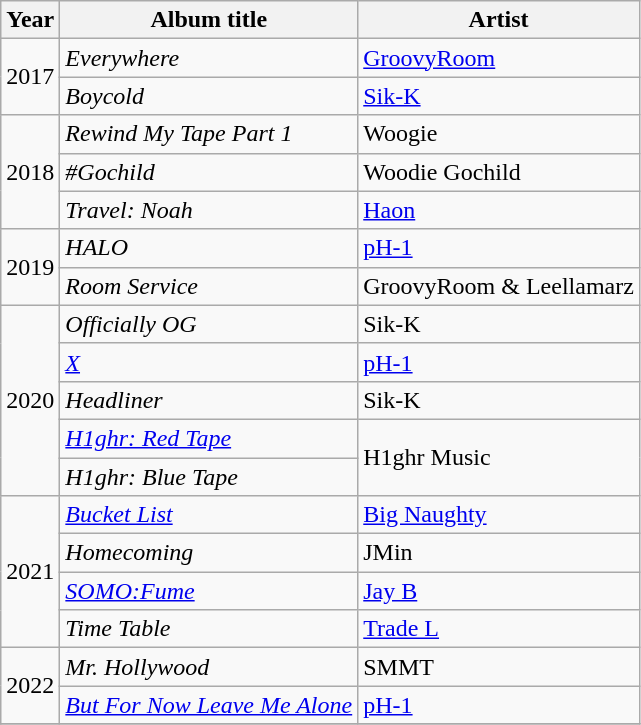<table class="wikitable">
<tr>
<th>Year</th>
<th>Album title</th>
<th>Artist</th>
</tr>
<tr>
<td rowspan="2">2017</td>
<td><em>Everywhere</em></td>
<td><a href='#'>GroovyRoom</a></td>
</tr>
<tr>
<td><em>Boycold</em></td>
<td><a href='#'>Sik-K</a></td>
</tr>
<tr>
<td rowspan="3">2018</td>
<td><em>Rewind My Tape Part 1</em></td>
<td>Woogie</td>
</tr>
<tr>
<td><em>#Gochild</em></td>
<td>Woodie Gochild</td>
</tr>
<tr>
<td><em>Travel: Noah</em></td>
<td><a href='#'>Haon</a></td>
</tr>
<tr>
<td rowspan="2">2019</td>
<td><em>HALO</em></td>
<td><a href='#'>pH-1</a></td>
</tr>
<tr>
<td><em>Room Service</em></td>
<td>GroovyRoom & Leellamarz</td>
</tr>
<tr>
<td rowspan="5">2020</td>
<td><em>Officially OG</em></td>
<td>Sik-K</td>
</tr>
<tr>
<td><a href='#'><em>X</em></a></td>
<td><a href='#'>pH-1</a></td>
</tr>
<tr>
<td><em>Headliner</em></td>
<td>Sik-K</td>
</tr>
<tr>
<td><em><a href='#'>H1ghr: Red Tape</a></em></td>
<td rowspan="2">H1ghr Music</td>
</tr>
<tr>
<td><em>H1ghr: Blue Tape</em></td>
</tr>
<tr>
<td rowspan="4">2021</td>
<td><a href='#'><em>Bucket List</em></a></td>
<td><a href='#'>Big Naughty</a></td>
</tr>
<tr>
<td><em>Homecoming</em></td>
<td>JMin</td>
</tr>
<tr>
<td><em><a href='#'>SOMO:Fume</a></em></td>
<td><a href='#'>Jay B</a></td>
</tr>
<tr>
<td><em>Time Table</em></td>
<td><a href='#'>Trade L</a></td>
</tr>
<tr>
<td rowspan="2">2022</td>
<td><em>Mr. Hollywood</em></td>
<td>SMMT</td>
</tr>
<tr>
<td><em><a href='#'>But For Now Leave Me Alone</a></em></td>
<td><a href='#'>pH-1</a></td>
</tr>
<tr>
</tr>
</table>
